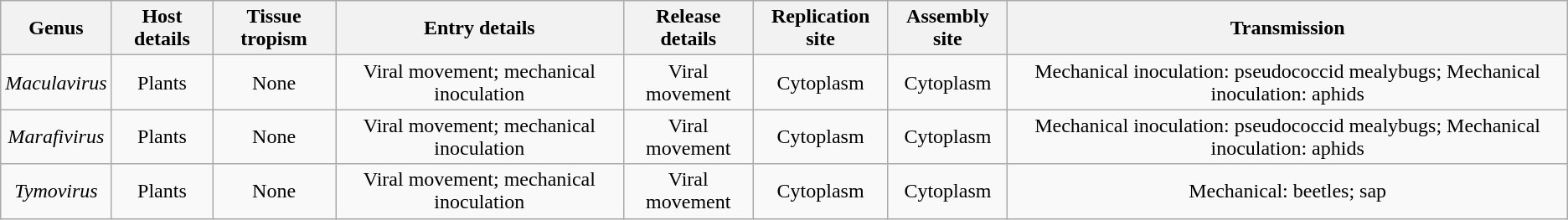<table class="wikitable sortable" style="text-align:center">
<tr>
<th>Genus</th>
<th>Host details</th>
<th>Tissue tropism</th>
<th>Entry details</th>
<th>Release details</th>
<th>Replication site</th>
<th>Assembly site</th>
<th>Transmission</th>
</tr>
<tr>
<td><em>Maculavirus</em></td>
<td>Plants</td>
<td>None</td>
<td>Viral movement; mechanical inoculation</td>
<td>Viral movement</td>
<td>Cytoplasm</td>
<td>Cytoplasm</td>
<td>Mechanical inoculation: pseudococcid mealybugs; Mechanical inoculation: aphids</td>
</tr>
<tr>
<td><em>Marafivirus</em></td>
<td>Plants</td>
<td>None</td>
<td>Viral movement; mechanical inoculation</td>
<td>Viral movement</td>
<td>Cytoplasm</td>
<td>Cytoplasm</td>
<td>Mechanical inoculation: pseudococcid mealybugs; Mechanical inoculation: aphids</td>
</tr>
<tr>
<td><em>Tymovirus</em></td>
<td>Plants</td>
<td>None</td>
<td>Viral movement; mechanical inoculation</td>
<td>Viral movement</td>
<td>Cytoplasm</td>
<td>Cytoplasm</td>
<td>Mechanical: beetles; sap</td>
</tr>
</table>
